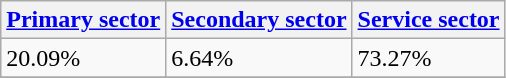<table class="wikitable">
<tr>
<th><a href='#'>Primary sector</a></th>
<th><a href='#'>Secondary sector</a></th>
<th><a href='#'>Service sector</a></th>
</tr>
<tr>
<td>20.09%</td>
<td>6.64%</td>
<td>73.27%</td>
</tr>
<tr>
</tr>
</table>
